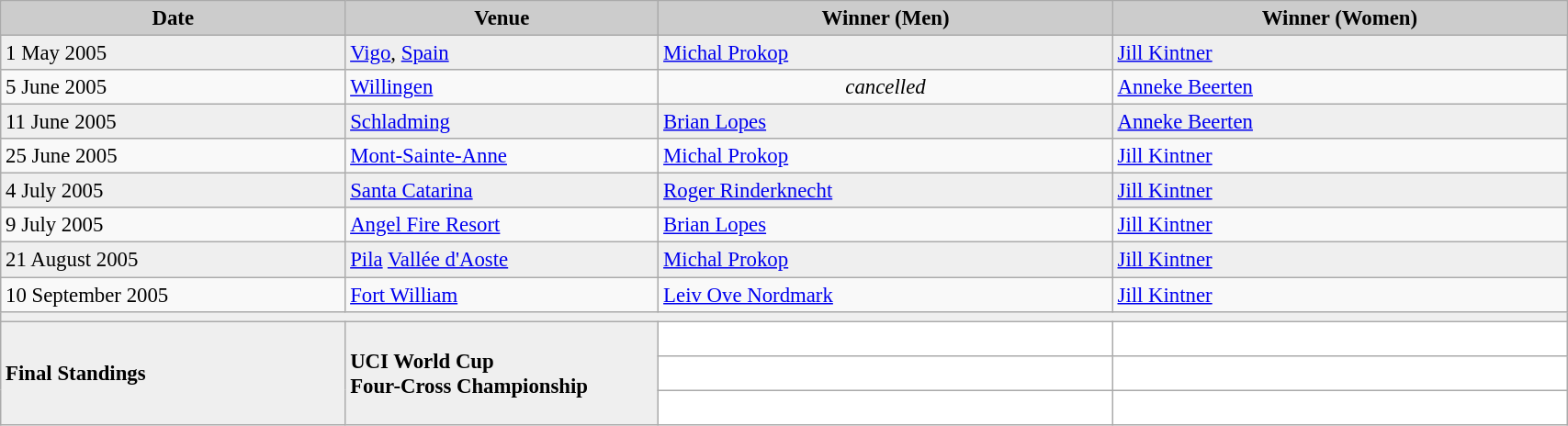<table class="wikitable" width=90% bgcolor="#f7f8ff" cellpadding="3" cellspacing="0" border="1" style="font-size: 95%; border: gray solid 1px; border-collapse: collapse;">
<tr bgcolor="#CCCCCC">
<td align="center"><strong>Date</strong></td>
<td width=20% align="center"><strong>Venue</strong></td>
<td width=29% align="center"><strong>Winner (Men)</strong></td>
<td width=29% align="center"><strong>Winner (Women)</strong></td>
</tr>
<tr bgcolor="#EFEFEF">
<td>1 May 2005</td>
<td> <a href='#'>Vigo</a>, <a href='#'>Spain</a></td>
<td> <a href='#'>Michal Prokop</a></td>
<td> <a href='#'>Jill Kintner</a></td>
</tr>
<tr>
<td>5 June 2005</td>
<td> <a href='#'>Willingen</a></td>
<td align="center"><em>cancelled</em></td>
<td> <a href='#'>Anneke Beerten</a></td>
</tr>
<tr bgcolor="#EFEFEF">
<td>11 June 2005</td>
<td> <a href='#'>Schladming</a></td>
<td> <a href='#'>Brian Lopes</a></td>
<td> <a href='#'>Anneke Beerten</a></td>
</tr>
<tr>
<td>25 June 2005</td>
<td> <a href='#'>Mont-Sainte-Anne</a></td>
<td> <a href='#'>Michal Prokop</a></td>
<td> <a href='#'>Jill Kintner</a></td>
</tr>
<tr bgcolor="#EFEFEF">
<td>4 July 2005</td>
<td> <a href='#'>Santa Catarina</a></td>
<td> <a href='#'>Roger Rinderknecht</a></td>
<td> <a href='#'>Jill Kintner</a></td>
</tr>
<tr>
<td>9 July 2005</td>
<td> <a href='#'>Angel Fire Resort</a></td>
<td> <a href='#'>Brian Lopes</a></td>
<td> <a href='#'>Jill Kintner</a></td>
</tr>
<tr bgcolor="#EFEFEF">
<td>21 August 2005</td>
<td>  <a href='#'>Pila</a> <a href='#'>Vallée d'Aoste</a></td>
<td> <a href='#'>Michal Prokop</a></td>
<td> <a href='#'>Jill Kintner</a></td>
</tr>
<tr>
<td>10 September 2005</td>
<td> <a href='#'>Fort William</a></td>
<td> <a href='#'>Leiv Ove Nordmark</a></td>
<td> <a href='#'>Jill Kintner</a></td>
</tr>
<tr bgcolor="#EFEFEF">
<td colspan=4></td>
</tr>
<tr bgcolor="#EFEFEF">
<td rowspan=3><strong>Final Standings</strong></td>
<td rowspan=3><strong>UCI World Cup<br> Four-Cross Championship</strong></td>
<td bgcolor="#ffffff">  </td>
<td bgcolor="#ffffff">  </td>
</tr>
<tr>
<td bgcolor="#ffffff">  </td>
<td bgcolor="#ffffff">  </td>
</tr>
<tr>
<td bgcolor="#ffffff">  </td>
<td bgcolor="#ffffff">  </td>
</tr>
</table>
